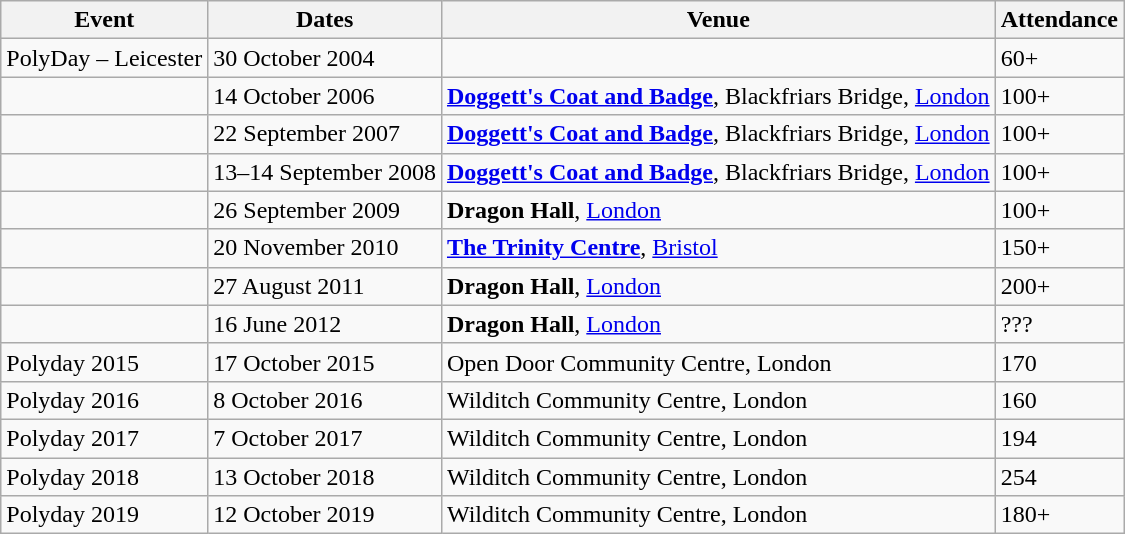<table class="wikitable">
<tr>
<th>Event</th>
<th>Dates</th>
<th>Venue</th>
<th>Attendance</th>
</tr>
<tr>
<td>PolyDay – Leicester</td>
<td>30 October 2004</td>
<td><strong></strong></td>
<td>60+</td>
</tr>
<tr>
<td><strong></strong></td>
<td>14 October 2006</td>
<td><strong><a href='#'>Doggett's Coat and Badge</a></strong>, Blackfriars Bridge, <a href='#'>London</a></td>
<td>100+</td>
</tr>
<tr>
<td><strong></strong></td>
<td>22 September 2007</td>
<td><strong><a href='#'>Doggett's Coat and Badge</a></strong>, Blackfriars Bridge, <a href='#'>London</a></td>
<td>100+</td>
</tr>
<tr>
<td><strong></strong></td>
<td>13–14 September 2008</td>
<td><strong><a href='#'>Doggett's Coat and Badge</a></strong>, Blackfriars Bridge, <a href='#'>London</a></td>
<td>100+</td>
</tr>
<tr>
<td><strong></strong></td>
<td>26 September 2009</td>
<td><strong>Dragon Hall</strong>, <a href='#'>London</a></td>
<td>100+</td>
</tr>
<tr>
<td><strong></strong></td>
<td>20 November 2010</td>
<td><strong><a href='#'>The Trinity Centre</a></strong>, <a href='#'>Bristol</a></td>
<td>150+</td>
</tr>
<tr>
<td><strong></strong></td>
<td>27 August 2011</td>
<td><strong>Dragon Hall</strong>, <a href='#'>London</a></td>
<td>200+</td>
</tr>
<tr>
<td><strong></strong></td>
<td>16 June 2012</td>
<td><strong>Dragon Hall</strong>, <a href='#'>London</a></td>
<td>???</td>
</tr>
<tr>
<td>Polyday 2015</td>
<td>17 October 2015</td>
<td>Open Door Community Centre, London</td>
<td>170</td>
</tr>
<tr>
<td>Polyday 2016</td>
<td>8 October 2016</td>
<td>Wilditch Community Centre, London</td>
<td>160</td>
</tr>
<tr>
<td>Polyday 2017</td>
<td>7 October 2017</td>
<td>Wilditch Community Centre, London</td>
<td>194</td>
</tr>
<tr>
<td>Polyday 2018</td>
<td>13 October 2018</td>
<td>Wilditch Community Centre, London</td>
<td>254</td>
</tr>
<tr>
<td>Polyday 2019</td>
<td>12 October 2019</td>
<td>Wilditch Community Centre, London</td>
<td>180+</td>
</tr>
</table>
